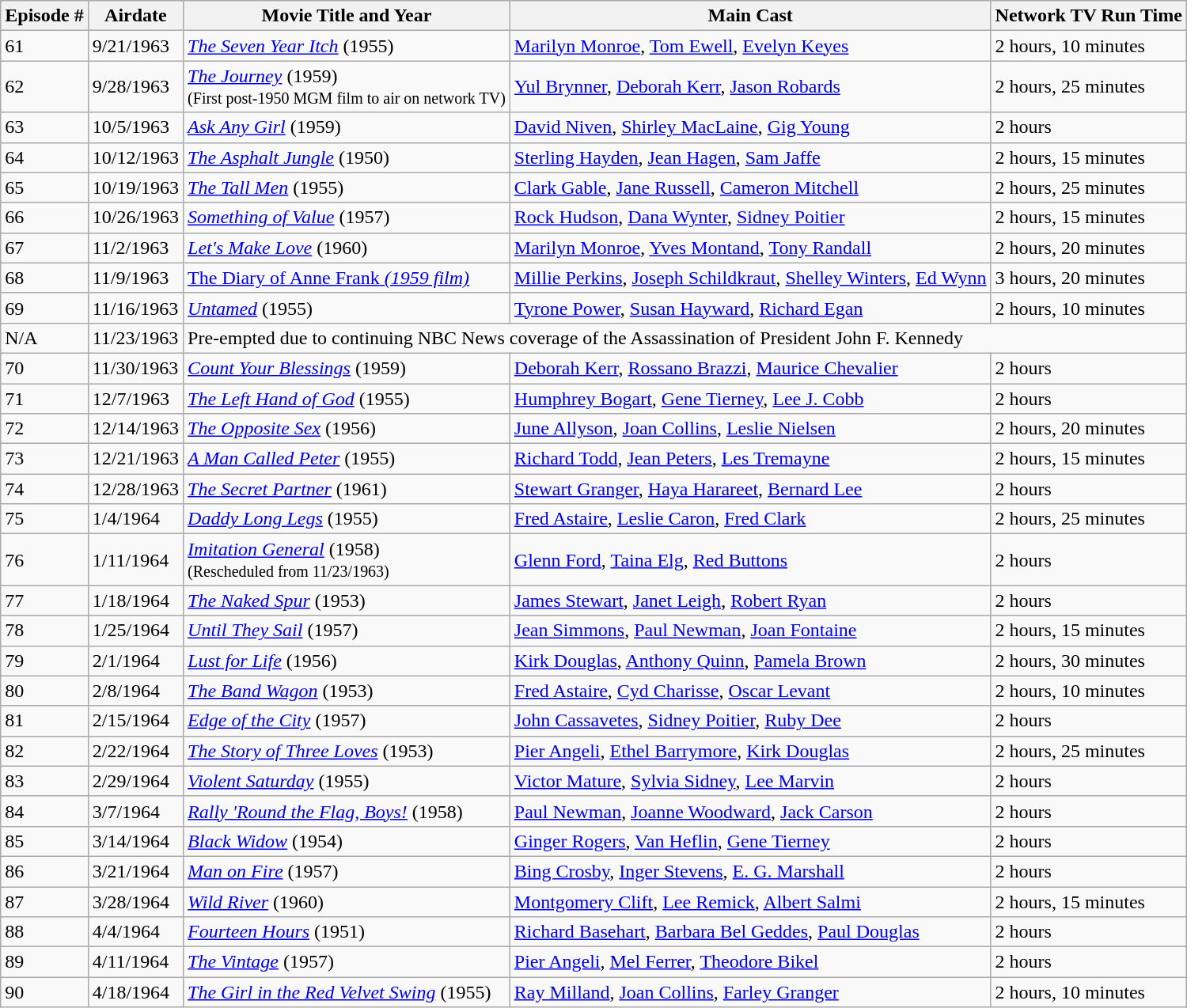<table class="wikitable">
<tr>
<th>Episode #</th>
<th>Airdate</th>
<th>Movie Title and Year</th>
<th>Main Cast</th>
<th>Network TV Run Time</th>
</tr>
<tr>
<td>61</td>
<td>9/21/1963</td>
<td><em><a href='#'>The Seven Year Itch</a></em> (1955)</td>
<td><a href='#'>Marilyn Monroe</a>, <a href='#'>Tom Ewell</a>, <a href='#'>Evelyn Keyes</a></td>
<td>2 hours, 10 minutes</td>
</tr>
<tr>
<td>62</td>
<td>9/28/1963</td>
<td><em><a href='#'>The Journey</a></em> (1959)<br><small>(First post-1950 MGM film to air on network TV)</small></td>
<td><a href='#'>Yul Brynner</a>, <a href='#'>Deborah Kerr</a>, <a href='#'>Jason Robards</a></td>
<td>2 hours, 25 minutes</td>
</tr>
<tr>
<td>63</td>
<td>10/5/1963</td>
<td><em><a href='#'>Ask Any Girl</a></em> (1959)</td>
<td><a href='#'>David Niven</a>, <a href='#'>Shirley MacLaine</a>, <a href='#'>Gig Young</a></td>
<td>2 hours</td>
</tr>
<tr>
<td>64</td>
<td>10/12/1963</td>
<td><em><a href='#'>The Asphalt Jungle</a></em> (1950)</td>
<td><a href='#'>Sterling Hayden</a>, <a href='#'>Jean Hagen</a>, <a href='#'>Sam Jaffe</a></td>
<td>2 hours, 15 minutes</td>
</tr>
<tr>
<td>65</td>
<td>10/19/1963</td>
<td><em><a href='#'>The Tall Men</a></em> (1955)</td>
<td><a href='#'>Clark Gable</a>, <a href='#'>Jane Russell</a>, <a href='#'>Cameron Mitchell</a></td>
<td>2 hours, 25 minutes</td>
</tr>
<tr>
<td>66</td>
<td>10/26/1963</td>
<td><em><a href='#'>Something of Value</a></em> (1957)</td>
<td><a href='#'>Rock Hudson</a>, <a href='#'>Dana Wynter</a>, <a href='#'>Sidney Poitier</a></td>
<td>2 hours, 15 minutes</td>
</tr>
<tr>
<td>67</td>
<td>11/2/1963</td>
<td><em><a href='#'>Let's Make Love</a></em> (1960)</td>
<td><a href='#'>Marilyn Monroe</a>, <a href='#'>Yves Montand</a>, <a href='#'>Tony Randall</a></td>
<td>2 hours, 20 minutes</td>
</tr>
<tr>
<td>68</td>
<td>11/9/1963</td>
<td><em><a href='#'></em>The Diary of Anne Frank<em> (1959 film)</a></em></td>
<td><a href='#'>Millie Perkins</a>, <a href='#'>Joseph Schildkraut</a>, <a href='#'>Shelley Winters</a>, <a href='#'>Ed Wynn</a></td>
<td>3 hours, 20 minutes</td>
</tr>
<tr>
<td>69</td>
<td>11/16/1963</td>
<td><em><a href='#'>Untamed</a></em> (1955)</td>
<td><a href='#'>Tyrone Power</a>, <a href='#'>Susan Hayward</a>, <a href='#'>Richard Egan</a></td>
<td>2 hours, 10 minutes</td>
</tr>
<tr>
<td>N/A</td>
<td>11/23/1963</td>
<td colspan=3>Pre-empted due to continuing NBC News coverage of the Assassination of President John F. Kennedy</td>
</tr>
<tr>
<td>70</td>
<td>11/30/1963</td>
<td><em><a href='#'>Count Your Blessings</a></em> (1959)</td>
<td><a href='#'>Deborah Kerr</a>, <a href='#'>Rossano Brazzi</a>, <a href='#'>Maurice Chevalier</a></td>
<td>2 hours</td>
</tr>
<tr>
<td>71</td>
<td>12/7/1963</td>
<td><em><a href='#'>The Left Hand of God</a></em> (1955)</td>
<td><a href='#'>Humphrey Bogart</a>, <a href='#'>Gene Tierney</a>, <a href='#'>Lee J. Cobb</a></td>
<td>2 hours</td>
</tr>
<tr>
<td>72</td>
<td>12/14/1963</td>
<td><em><a href='#'>The Opposite Sex</a></em> (1956)</td>
<td><a href='#'>June Allyson</a>, <a href='#'>Joan Collins</a>, <a href='#'>Leslie Nielsen</a></td>
<td>2 hours, 20 minutes</td>
</tr>
<tr>
<td>73</td>
<td>12/21/1963</td>
<td><em><a href='#'>A Man Called Peter</a></em> (1955)</td>
<td><a href='#'>Richard Todd</a>, <a href='#'>Jean Peters</a>, <a href='#'>Les Tremayne</a></td>
<td>2 hours, 15 minutes</td>
</tr>
<tr>
<td>74</td>
<td>12/28/1963</td>
<td><em><a href='#'>The Secret Partner</a></em> (1961)</td>
<td><a href='#'>Stewart Granger</a>, <a href='#'>Haya Harareet</a>, <a href='#'>Bernard Lee</a></td>
<td>2 hours</td>
</tr>
<tr>
<td>75</td>
<td>1/4/1964</td>
<td><em><a href='#'>Daddy Long Legs</a></em> (1955)</td>
<td><a href='#'>Fred Astaire</a>, <a href='#'>Leslie Caron</a>, <a href='#'>Fred Clark</a></td>
<td>2 hours, 25 minutes</td>
</tr>
<tr>
<td>76</td>
<td>1/11/1964</td>
<td><em><a href='#'>Imitation General</a></em> (1958)<br><small>(Rescheduled from 11/23/1963)</small></td>
<td><a href='#'>Glenn Ford</a>, <a href='#'>Taina Elg</a>, <a href='#'>Red Buttons</a></td>
<td>2 hours</td>
</tr>
<tr>
<td>77</td>
<td>1/18/1964</td>
<td><em><a href='#'>The Naked Spur</a></em> (1953)</td>
<td><a href='#'>James Stewart</a>, <a href='#'>Janet Leigh</a>, <a href='#'>Robert Ryan</a></td>
<td>2 hours</td>
</tr>
<tr>
<td>78</td>
<td>1/25/1964</td>
<td><em><a href='#'>Until They Sail</a></em> (1957)</td>
<td><a href='#'>Jean Simmons</a>, <a href='#'>Paul Newman</a>, <a href='#'>Joan Fontaine</a></td>
<td>2 hours, 15 minutes</td>
</tr>
<tr>
<td>79</td>
<td>2/1/1964</td>
<td><em><a href='#'>Lust for Life</a></em> (1956)</td>
<td><a href='#'>Kirk Douglas</a>, <a href='#'>Anthony Quinn</a>, <a href='#'>Pamela Brown</a></td>
<td>2 hours, 30 minutes</td>
</tr>
<tr>
<td>80</td>
<td>2/8/1964</td>
<td><em><a href='#'>The Band Wagon</a></em> (1953)</td>
<td><a href='#'>Fred Astaire</a>, <a href='#'>Cyd Charisse</a>, <a href='#'>Oscar Levant</a></td>
<td>2 hours, 10 minutes</td>
</tr>
<tr>
<td>81</td>
<td>2/15/1964</td>
<td><em><a href='#'>Edge of the City</a></em> (1957)</td>
<td><a href='#'>John Cassavetes</a>, <a href='#'>Sidney Poitier</a>, <a href='#'>Ruby Dee</a></td>
<td>2 hours</td>
</tr>
<tr>
<td>82</td>
<td>2/22/1964</td>
<td><em><a href='#'>The Story of Three Loves</a></em> (1953)</td>
<td><a href='#'>Pier Angeli</a>, <a href='#'>Ethel Barrymore</a>, <a href='#'>Kirk Douglas</a></td>
<td>2 hours, 25 minutes</td>
</tr>
<tr>
<td>83</td>
<td>2/29/1964</td>
<td><em><a href='#'>Violent Saturday</a></em> (1955)</td>
<td><a href='#'>Victor Mature</a>, <a href='#'>Sylvia Sidney</a>, <a href='#'>Lee Marvin</a></td>
<td>2 hours</td>
</tr>
<tr>
<td>84</td>
<td>3/7/1964</td>
<td><em><a href='#'>Rally 'Round the Flag, Boys!</a></em> (1958)</td>
<td><a href='#'>Paul Newman</a>, <a href='#'>Joanne Woodward</a>, <a href='#'>Jack Carson</a></td>
<td>2 hours</td>
</tr>
<tr>
<td>85</td>
<td>3/14/1964</td>
<td><em><a href='#'>Black Widow</a></em> (1954)</td>
<td><a href='#'>Ginger Rogers</a>, <a href='#'>Van Heflin</a>, <a href='#'>Gene Tierney</a></td>
<td>2 hours</td>
</tr>
<tr>
<td>86</td>
<td>3/21/1964</td>
<td><em><a href='#'>Man on Fire</a></em> (1957)</td>
<td><a href='#'>Bing Crosby</a>, <a href='#'>Inger Stevens</a>, <a href='#'>E. G. Marshall</a></td>
<td>2 hours</td>
</tr>
<tr>
<td>87</td>
<td>3/28/1964</td>
<td><em><a href='#'>Wild River</a></em> (1960)</td>
<td><a href='#'>Montgomery Clift</a>, <a href='#'>Lee Remick</a>, <a href='#'>Albert Salmi</a></td>
<td>2 hours, 15 minutes</td>
</tr>
<tr>
<td>88</td>
<td>4/4/1964</td>
<td><em><a href='#'>Fourteen Hours</a></em> (1951)</td>
<td><a href='#'>Richard Basehart</a>, <a href='#'>Barbara Bel Geddes</a>, <a href='#'>Paul Douglas</a></td>
<td>2 hours</td>
</tr>
<tr>
<td>89</td>
<td>4/11/1964</td>
<td><em><a href='#'>The Vintage</a></em> (1957)</td>
<td><a href='#'>Pier Angeli</a>, <a href='#'>Mel Ferrer</a>, <a href='#'>Theodore Bikel</a></td>
<td>2 hours</td>
</tr>
<tr>
<td>90</td>
<td>4/18/1964</td>
<td><em><a href='#'>The Girl in the Red Velvet Swing</a></em> (1955)</td>
<td><a href='#'>Ray Milland</a>, <a href='#'>Joan Collins</a>, <a href='#'>Farley Granger</a></td>
<td>2 hours, 10 minutes</td>
</tr>
</table>
